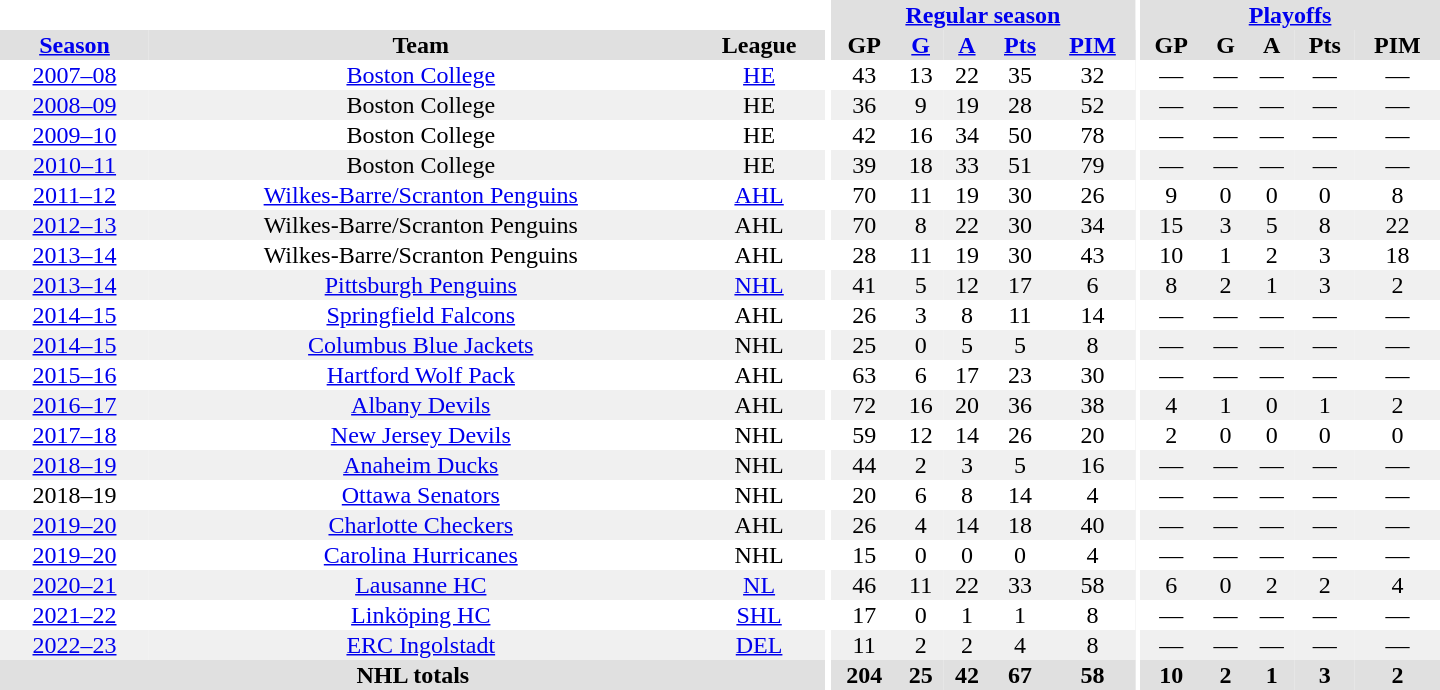<table border="0" cellpadding="1" cellspacing="0" style="text-align:center; width:60em">
<tr bgcolor="#e0e0e0">
<th colspan="3"  bgcolor="#ffffff"></th>
<th rowspan="99" bgcolor="#ffffff"></th>
<th colspan="5"><a href='#'>Regular season</a></th>
<th rowspan="99" bgcolor="#ffffff"></th>
<th colspan="5"><a href='#'>Playoffs</a></th>
</tr>
<tr bgcolor="#e0e0e0">
<th><a href='#'>Season</a></th>
<th>Team</th>
<th>League</th>
<th>GP</th>
<th><a href='#'>G</a></th>
<th><a href='#'>A</a></th>
<th><a href='#'>Pts</a></th>
<th><a href='#'>PIM</a></th>
<th>GP</th>
<th>G</th>
<th>A</th>
<th>Pts</th>
<th>PIM</th>
</tr>
<tr>
<td><a href='#'>2007–08</a></td>
<td><a href='#'>Boston College</a></td>
<td><a href='#'>HE</a></td>
<td>43</td>
<td>13</td>
<td>22</td>
<td>35</td>
<td>32</td>
<td>—</td>
<td>—</td>
<td>—</td>
<td>—</td>
<td>—</td>
</tr>
<tr bgcolor="#f0f0f0">
<td><a href='#'>2008–09</a></td>
<td>Boston College</td>
<td>HE</td>
<td>36</td>
<td>9</td>
<td>19</td>
<td>28</td>
<td>52</td>
<td>—</td>
<td>—</td>
<td>—</td>
<td>—</td>
<td>—</td>
</tr>
<tr>
<td><a href='#'>2009–10</a></td>
<td>Boston College</td>
<td>HE</td>
<td>42</td>
<td>16</td>
<td>34</td>
<td>50</td>
<td>78</td>
<td>—</td>
<td>—</td>
<td>—</td>
<td>—</td>
<td>—</td>
</tr>
<tr bgcolor="#f0f0f0">
<td><a href='#'>2010–11</a></td>
<td>Boston College</td>
<td>HE</td>
<td>39</td>
<td>18</td>
<td>33</td>
<td>51</td>
<td>79</td>
<td>—</td>
<td>—</td>
<td>—</td>
<td>—</td>
<td>—</td>
</tr>
<tr>
<td><a href='#'>2011–12</a></td>
<td><a href='#'>Wilkes-Barre/Scranton Penguins</a></td>
<td><a href='#'>AHL</a></td>
<td>70</td>
<td>11</td>
<td>19</td>
<td>30</td>
<td>26</td>
<td>9</td>
<td>0</td>
<td>0</td>
<td>0</td>
<td>8</td>
</tr>
<tr bgcolor="#f0f0f0">
<td><a href='#'>2012–13</a></td>
<td>Wilkes-Barre/Scranton Penguins</td>
<td>AHL</td>
<td>70</td>
<td>8</td>
<td>22</td>
<td>30</td>
<td>34</td>
<td>15</td>
<td>3</td>
<td>5</td>
<td>8</td>
<td>22</td>
</tr>
<tr>
<td><a href='#'>2013–14</a></td>
<td>Wilkes-Barre/Scranton Penguins</td>
<td>AHL</td>
<td>28</td>
<td>11</td>
<td>19</td>
<td>30</td>
<td>43</td>
<td>10</td>
<td>1</td>
<td>2</td>
<td>3</td>
<td>18</td>
</tr>
<tr bgcolor="#f0f0f0">
<td><a href='#'>2013–14</a></td>
<td><a href='#'>Pittsburgh Penguins</a></td>
<td><a href='#'>NHL</a></td>
<td>41</td>
<td>5</td>
<td>12</td>
<td>17</td>
<td>6</td>
<td>8</td>
<td>2</td>
<td>1</td>
<td>3</td>
<td>2</td>
</tr>
<tr>
<td><a href='#'>2014–15</a></td>
<td><a href='#'>Springfield Falcons</a></td>
<td>AHL</td>
<td>26</td>
<td>3</td>
<td>8</td>
<td>11</td>
<td>14</td>
<td>—</td>
<td>—</td>
<td>—</td>
<td>—</td>
<td>—</td>
</tr>
<tr bgcolor="#f0f0f0">
<td><a href='#'>2014–15</a></td>
<td><a href='#'>Columbus Blue Jackets</a></td>
<td>NHL</td>
<td>25</td>
<td>0</td>
<td>5</td>
<td>5</td>
<td>8</td>
<td>—</td>
<td>—</td>
<td>—</td>
<td>—</td>
<td>—</td>
</tr>
<tr>
<td><a href='#'>2015–16</a></td>
<td><a href='#'>Hartford Wolf Pack</a></td>
<td>AHL</td>
<td>63</td>
<td>6</td>
<td>17</td>
<td>23</td>
<td>30</td>
<td>—</td>
<td>—</td>
<td>—</td>
<td>—</td>
<td>—</td>
</tr>
<tr bgcolor="#f0f0f0">
<td><a href='#'>2016–17</a></td>
<td><a href='#'>Albany Devils</a></td>
<td>AHL</td>
<td>72</td>
<td>16</td>
<td>20</td>
<td>36</td>
<td>38</td>
<td>4</td>
<td>1</td>
<td>0</td>
<td>1</td>
<td>2</td>
</tr>
<tr>
<td><a href='#'>2017–18</a></td>
<td><a href='#'>New Jersey Devils</a></td>
<td>NHL</td>
<td>59</td>
<td>12</td>
<td>14</td>
<td>26</td>
<td>20</td>
<td>2</td>
<td>0</td>
<td>0</td>
<td>0</td>
<td>0</td>
</tr>
<tr bgcolor="#f0f0f0">
<td><a href='#'>2018–19</a></td>
<td><a href='#'>Anaheim Ducks</a></td>
<td>NHL</td>
<td>44</td>
<td>2</td>
<td>3</td>
<td>5</td>
<td>16</td>
<td>—</td>
<td>—</td>
<td>—</td>
<td>—</td>
<td>—</td>
</tr>
<tr>
<td>2018–19</td>
<td><a href='#'>Ottawa Senators</a></td>
<td>NHL</td>
<td>20</td>
<td>6</td>
<td>8</td>
<td>14</td>
<td>4</td>
<td>—</td>
<td>—</td>
<td>—</td>
<td>—</td>
<td>—</td>
</tr>
<tr bgcolor="#f0f0f0">
<td><a href='#'>2019–20</a></td>
<td><a href='#'>Charlotte Checkers</a></td>
<td>AHL</td>
<td>26</td>
<td>4</td>
<td>14</td>
<td>18</td>
<td>40</td>
<td>—</td>
<td>—</td>
<td>—</td>
<td>—</td>
<td>—</td>
</tr>
<tr>
<td><a href='#'>2019–20</a></td>
<td><a href='#'>Carolina Hurricanes</a></td>
<td>NHL</td>
<td>15</td>
<td>0</td>
<td>0</td>
<td>0</td>
<td>4</td>
<td>—</td>
<td>—</td>
<td>—</td>
<td>—</td>
<td>—</td>
</tr>
<tr bgcolor="#f0f0f0">
<td><a href='#'>2020–21</a></td>
<td><a href='#'>Lausanne HC</a></td>
<td><a href='#'>NL</a></td>
<td>46</td>
<td>11</td>
<td>22</td>
<td>33</td>
<td>58</td>
<td>6</td>
<td>0</td>
<td>2</td>
<td>2</td>
<td>4</td>
</tr>
<tr>
<td><a href='#'>2021–22</a></td>
<td><a href='#'>Linköping HC</a></td>
<td><a href='#'>SHL</a></td>
<td>17</td>
<td>0</td>
<td>1</td>
<td>1</td>
<td>8</td>
<td>—</td>
<td>—</td>
<td>—</td>
<td>—</td>
<td>—</td>
</tr>
<tr bgcolor="#f0f0f0">
<td><a href='#'>2022–23</a></td>
<td><a href='#'>ERC Ingolstadt</a></td>
<td><a href='#'>DEL</a></td>
<td>11</td>
<td>2</td>
<td>2</td>
<td>4</td>
<td>8</td>
<td>—</td>
<td>—</td>
<td>—</td>
<td>—</td>
<td>—</td>
</tr>
<tr bgcolor="#e0e0e0">
<th colspan="3">NHL totals</th>
<th>204</th>
<th>25</th>
<th>42</th>
<th>67</th>
<th>58</th>
<th>10</th>
<th>2</th>
<th>1</th>
<th>3</th>
<th>2</th>
</tr>
</table>
